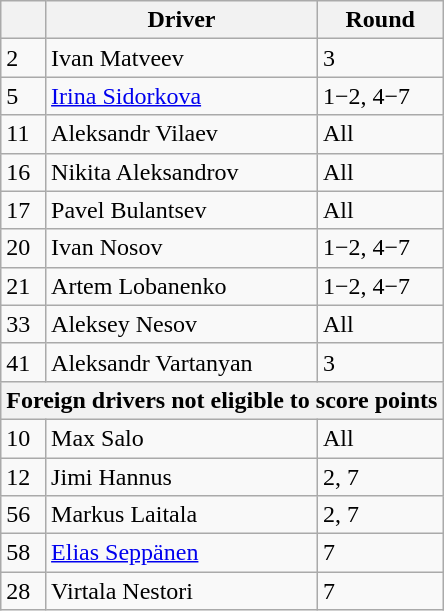<table class="wikitable" style="text-align:Left" style="font-size: 85%;">
<tr>
<th></th>
<th>Driver</th>
<th>Round</th>
</tr>
<tr>
<td>2</td>
<td> Ivan Matveev</td>
<td>3</td>
</tr>
<tr>
<td>5</td>
<td> <a href='#'>Irina Sidorkova</a></td>
<td>1−2, 4−7</td>
</tr>
<tr>
<td>11</td>
<td> Aleksandr Vilaev</td>
<td>All</td>
</tr>
<tr>
<td>16</td>
<td> Nikita Aleksandrov</td>
<td>All</td>
</tr>
<tr>
<td>17</td>
<td> Pavel Bulantsev</td>
<td>All</td>
</tr>
<tr>
<td>20</td>
<td> Ivan Nosov</td>
<td>1−2, 4−7</td>
</tr>
<tr>
<td>21</td>
<td> Artem Lobanenko</td>
<td>1−2, 4−7</td>
</tr>
<tr>
<td>33</td>
<td> Aleksey Nesov</td>
<td>All</td>
</tr>
<tr>
<td>41</td>
<td> Aleksandr Vartanyan</td>
<td>3</td>
</tr>
<tr>
<th colspan=3>Foreign drivers not eligible to score points</th>
</tr>
<tr>
<td>10</td>
<td> Max Salo</td>
<td>All</td>
</tr>
<tr>
<td>12</td>
<td> Jimi Hannus</td>
<td>2, 7</td>
</tr>
<tr>
<td>56</td>
<td> Markus Laitala</td>
<td>2, 7</td>
</tr>
<tr>
<td>58</td>
<td> <a href='#'>Elias Seppänen</a></td>
<td>7</td>
</tr>
<tr>
<td>28</td>
<td> Virtala Nestori</td>
<td>7</td>
</tr>
</table>
